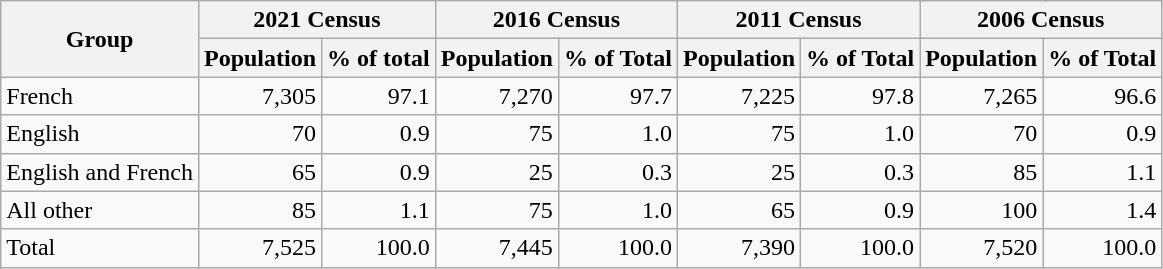<table class="wikitable" style="text-align:right">
<tr>
<th rowspan=2>Group</th>
<th colspan=2>2021 Census</th>
<th colspan=2>2016 Census</th>
<th colspan=2>2011 Census</th>
<th colspan=2>2006 Census</th>
</tr>
<tr>
<th>Population</th>
<th>% of total</th>
<th>Population</th>
<th>% of Total</th>
<th>Population</th>
<th>% of Total</th>
<th>Population</th>
<th>% of Total</th>
</tr>
<tr>
<td style="text-align:left">French</td>
<td>7,305</td>
<td>97.1</td>
<td>7,270</td>
<td>97.7</td>
<td>7,225</td>
<td>97.8</td>
<td>7,265</td>
<td>96.6</td>
</tr>
<tr>
<td style="text-align:left">English</td>
<td>70</td>
<td>0.9</td>
<td>75</td>
<td>1.0</td>
<td>75</td>
<td>1.0</td>
<td>70</td>
<td>0.9</td>
</tr>
<tr>
<td style="text-align:left">English and French</td>
<td>65</td>
<td>0.9</td>
<td>25</td>
<td>0.3</td>
<td>25</td>
<td>0.3</td>
<td>85</td>
<td>1.1</td>
</tr>
<tr>
<td style="text-align:left">All other</td>
<td>85</td>
<td>1.1</td>
<td>75</td>
<td>1.0</td>
<td>65</td>
<td>0.9</td>
<td>100</td>
<td>1.4</td>
</tr>
<tr>
<td style="text-align:left">Total</td>
<td>7,525</td>
<td>100.0</td>
<td>7,445</td>
<td>100.0</td>
<td>7,390</td>
<td>100.0</td>
<td>7,520</td>
<td>100.0</td>
</tr>
</table>
